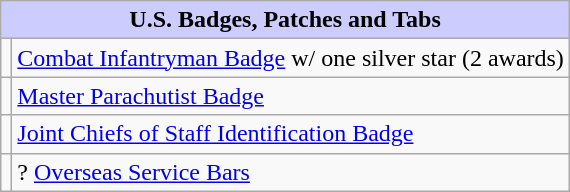<table class="wikitable">
<tr style=background:#ccccff;" align=center>
<td colspan=2><strong>U.S. Badges, Patches and Tabs</strong></td>
</tr>
<tr>
<td align=center></td>
<td><a href='#'>Combat Infantryman Badge</a> w/ one silver star (2 awards)</td>
</tr>
<tr>
<td align=center></td>
<td><a href='#'>Master Parachutist Badge</a></td>
</tr>
<tr>
<td align=center></td>
<td><a href='#'>Joint Chiefs of Staff Identification Badge</a></td>
</tr>
<tr>
<td align=center></td>
<td>? <a href='#'>Overseas Service Bars</a></td>
</tr>
</table>
